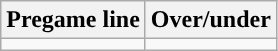<table class="wikitable">
<tr align="center">
<th>Pregame line</th>
<th>Over/under</th>
</tr>
<tr align="center">
<td></td>
<td></td>
</tr>
</table>
